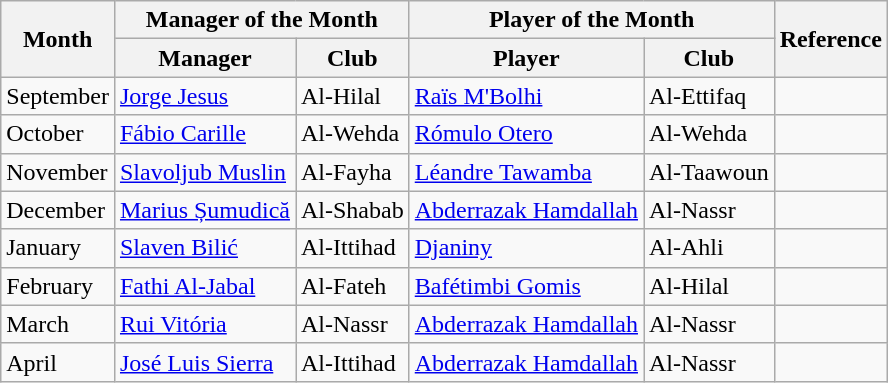<table class="wikitable">
<tr>
<th rowspan="2">Month</th>
<th colspan="2">Manager of the Month</th>
<th colspan="2">Player of the Month</th>
<th rowspan="2">Reference</th>
</tr>
<tr>
<th>Manager</th>
<th>Club</th>
<th>Player</th>
<th>Club</th>
</tr>
<tr>
<td>September</td>
<td> <a href='#'>Jorge Jesus</a></td>
<td>Al-Hilal</td>
<td> <a href='#'>Raïs M'Bolhi</a></td>
<td>Al-Ettifaq</td>
<td align=center></td>
</tr>
<tr>
<td>October</td>
<td> <a href='#'>Fábio Carille</a></td>
<td>Al-Wehda</td>
<td> <a href='#'>Rómulo Otero</a></td>
<td>Al-Wehda</td>
<td align=center></td>
</tr>
<tr>
<td>November</td>
<td> <a href='#'>Slavoljub Muslin</a></td>
<td>Al-Fayha</td>
<td> <a href='#'>Léandre Tawamba</a></td>
<td>Al-Taawoun</td>
<td align=center></td>
</tr>
<tr>
<td>December</td>
<td> <a href='#'>Marius Șumudică</a></td>
<td>Al-Shabab</td>
<td> <a href='#'>Abderrazak Hamdallah</a></td>
<td>Al-Nassr</td>
<td align=center></td>
</tr>
<tr>
<td>January</td>
<td> <a href='#'>Slaven Bilić</a></td>
<td>Al-Ittihad</td>
<td> <a href='#'>Djaniny</a></td>
<td>Al-Ahli</td>
<td align=center></td>
</tr>
<tr>
<td>February</td>
<td> <a href='#'>Fathi Al-Jabal</a></td>
<td>Al-Fateh</td>
<td> <a href='#'>Bafétimbi Gomis</a></td>
<td>Al-Hilal</td>
<td align=center></td>
</tr>
<tr>
<td>March</td>
<td> <a href='#'>Rui Vitória</a></td>
<td>Al-Nassr</td>
<td> <a href='#'>Abderrazak Hamdallah</a></td>
<td>Al-Nassr</td>
<td align=center></td>
</tr>
<tr>
<td>April</td>
<td> <a href='#'>José Luis Sierra</a></td>
<td>Al-Ittihad</td>
<td> <a href='#'>Abderrazak Hamdallah</a></td>
<td>Al-Nassr</td>
<td align=center></td>
</tr>
</table>
